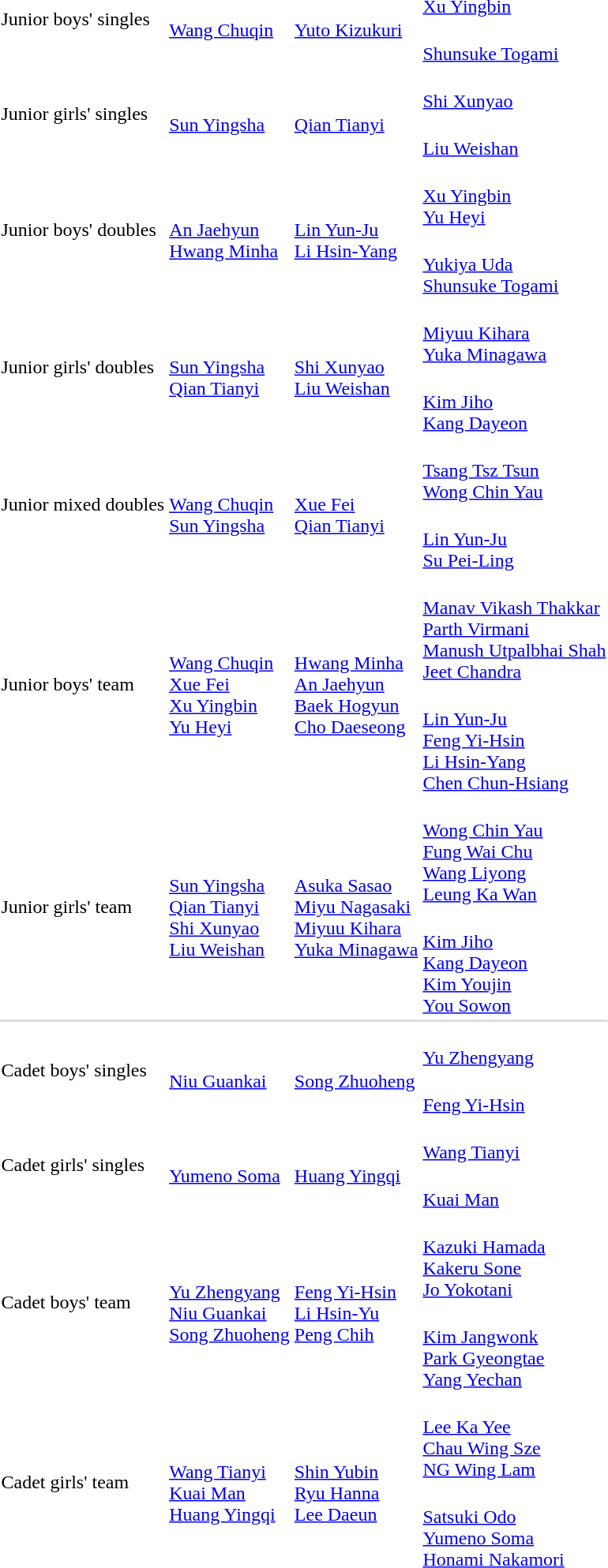<table>
<tr>
<td rowspan=2>Junior boys' singles</td>
<td rowspan=2><br><a href='#'>Wang Chuqin</a></td>
<td rowspan=2><br><a href='#'>Yuto Kizukuri</a></td>
<td><br><a href='#'>Xu Yingbin</a></td>
</tr>
<tr>
<td><br><a href='#'>Shunsuke Togami</a></td>
</tr>
<tr>
<td rowspan=2>Junior girls' singles</td>
<td rowspan=2><br><a href='#'>Sun Yingsha</a></td>
<td rowspan=2><br><a href='#'>Qian Tianyi</a></td>
<td><br><a href='#'>Shi Xunyao</a></td>
</tr>
<tr>
<td><br><a href='#'>Liu Weishan</a></td>
</tr>
<tr>
<td rowspan=2>Junior boys' doubles</td>
<td rowspan=2><br><a href='#'>An Jaehyun</a><br><a href='#'>Hwang Minha</a></td>
<td rowspan=2><br><a href='#'>Lin Yun-Ju</a><br><a href='#'>Li Hsin-Yang</a></td>
<td><br><a href='#'>Xu Yingbin</a><br><a href='#'>Yu Heyi</a></td>
</tr>
<tr>
<td><br><a href='#'>Yukiya Uda</a><br><a href='#'>Shunsuke Togami</a></td>
</tr>
<tr>
<td rowspan=2>Junior girls' doubles</td>
<td rowspan=2><br><a href='#'>Sun Yingsha</a><br><a href='#'>Qian Tianyi</a></td>
<td rowspan=2><br><a href='#'>Shi Xunyao</a><br><a href='#'>Liu Weishan</a></td>
<td><br><a href='#'>Miyuu Kihara</a><br><a href='#'>Yuka Minagawa</a></td>
</tr>
<tr>
<td><br><a href='#'>Kim Jiho</a><br><a href='#'>Kang Dayeon</a></td>
</tr>
<tr>
<td rowspan=2>Junior mixed doubles</td>
<td rowspan=2><br><a href='#'>Wang Chuqin</a><br><a href='#'>Sun Yingsha</a></td>
<td rowspan=2><br><a href='#'>Xue Fei</a><br><a href='#'>Qian Tianyi</a></td>
<td><br><a href='#'>Tsang Tsz Tsun</a><br><a href='#'>Wong Chin Yau</a></td>
</tr>
<tr>
<td><br><a href='#'>Lin Yun-Ju</a><br><a href='#'>Su Pei-Ling</a></td>
</tr>
<tr>
<td rowspan=2>Junior boys' team</td>
<td rowspan=2><br><a href='#'>Wang Chuqin</a><br><a href='#'>Xue Fei</a><br><a href='#'>Xu Yingbin</a><br><a href='#'>Yu Heyi</a></td>
<td rowspan=2><br><a href='#'>Hwang Minha</a><br><a href='#'>An Jaehyun</a><br><a href='#'>Baek Hogyun</a><br><a href='#'>Cho Daeseong</a></td>
<td><br><a href='#'>Manav Vikash Thakkar</a><br><a href='#'>Parth Virmani</a><br><a href='#'>Manush Utpalbhai Shah</a><br><a href='#'>Jeet Chandra</a></td>
</tr>
<tr>
<td><br><a href='#'>Lin Yun-Ju</a><br><a href='#'>Feng Yi-Hsin</a><br><a href='#'>Li Hsin-Yang</a><br><a href='#'>Chen Chun-Hsiang</a></td>
</tr>
<tr>
<td rowspan=2>Junior girls' team</td>
<td rowspan=2><br><a href='#'>Sun Yingsha</a><br><a href='#'>Qian Tianyi</a><br><a href='#'>Shi Xunyao</a><br><a href='#'>Liu Weishan</a></td>
<td rowspan=2><br><a href='#'>Asuka Sasao</a><br><a href='#'>Miyu Nagasaki</a><br><a href='#'>Miyuu Kihara</a><br><a href='#'>Yuka Minagawa</a></td>
<td><br><a href='#'>Wong Chin Yau</a><br><a href='#'>Fung Wai Chu</a><br><a href='#'>Wang Liyong</a><br><a href='#'>Leung Ka Wan</a></td>
</tr>
<tr>
<td><br><a href='#'>Kim Jiho</a><br><a href='#'>Kang Dayeon</a><br><a href='#'>Kim Youjin</a><br><a href='#'>You Sowon</a></td>
</tr>
<tr style="background:#dddddd;">
<td colspan=7></td>
</tr>
<tr>
<td rowspan=2>Cadet boys' singles</td>
<td rowspan=2><br><a href='#'>Niu Guankai</a></td>
<td rowspan=2><br><a href='#'>Song Zhuoheng</a></td>
<td><br><a href='#'>Yu Zhengyang</a></td>
</tr>
<tr>
<td><br><a href='#'>Feng Yi-Hsin</a></td>
</tr>
<tr>
<td rowspan=2>Cadet girls' singles</td>
<td rowspan=2><br><a href='#'>Yumeno Soma</a></td>
<td rowspan=2><br><a href='#'>Huang Yingqi</a></td>
<td><br><a href='#'>Wang Tianyi</a></td>
</tr>
<tr>
<td><br><a href='#'>Kuai Man</a></td>
</tr>
<tr>
<td rowspan=2>Cadet boys' team</td>
<td rowspan=2><br><a href='#'>Yu Zhengyang</a><br><a href='#'>Niu Guankai</a><br><a href='#'>Song Zhuoheng</a></td>
<td rowspan=2><br><a href='#'>Feng Yi-Hsin</a><br><a href='#'>Li Hsin-Yu</a><br><a href='#'>Peng Chih</a></td>
<td><br><a href='#'>Kazuki Hamada</a><br><a href='#'>Kakeru Sone</a><br><a href='#'>Jo Yokotani</a></td>
</tr>
<tr>
<td><br><a href='#'>Kim Jangwonk</a><br><a href='#'>Park Gyeongtae</a><br><a href='#'>Yang Yechan</a></td>
</tr>
<tr>
<td rowspan=2>Cadet girls' team</td>
<td rowspan=2><br><a href='#'>Wang Tianyi</a><br><a href='#'>Kuai Man</a><br><a href='#'>Huang Yingqi</a></td>
<td rowspan=2><br><a href='#'>Shin Yubin</a><br><a href='#'>Ryu Hanna</a><br><a href='#'>Lee Daeun</a></td>
<td><br><a href='#'>Lee Ka Yee</a><br><a href='#'>Chau Wing Sze</a><br><a href='#'>NG Wing Lam</a></td>
</tr>
<tr>
<td><br><a href='#'>Satsuki Odo</a><br><a href='#'>Yumeno Soma</a><br><a href='#'>Honami Nakamori</a></td>
</tr>
</table>
